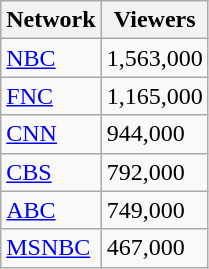<table class="wikitable">
<tr>
<th>Network</th>
<th>Viewers</th>
</tr>
<tr>
<td><a href='#'>NBC</a></td>
<td>1,563,000</td>
</tr>
<tr>
<td><a href='#'>FNC</a></td>
<td>1,165,000</td>
</tr>
<tr>
<td><a href='#'>CNN</a></td>
<td>944,000</td>
</tr>
<tr>
<td><a href='#'>CBS</a></td>
<td>792,000</td>
</tr>
<tr>
<td><a href='#'>ABC</a></td>
<td>749,000</td>
</tr>
<tr>
<td><a href='#'>MSNBC</a></td>
<td>467,000</td>
</tr>
</table>
